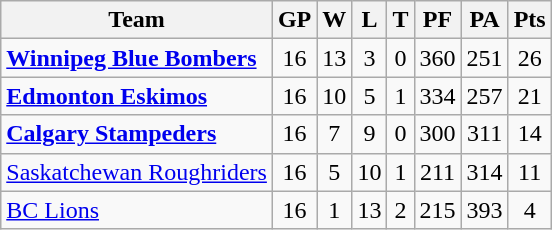<table class="wikitable">
<tr>
<th>Team</th>
<th>GP</th>
<th>W</th>
<th>L</th>
<th>T</th>
<th>PF</th>
<th>PA</th>
<th>Pts</th>
</tr>
<tr align="center">
<td align="left"><strong><a href='#'>Winnipeg Blue Bombers</a></strong></td>
<td>16</td>
<td>13</td>
<td>3</td>
<td>0</td>
<td>360</td>
<td>251</td>
<td>26</td>
</tr>
<tr align="center">
<td align="left"><strong><a href='#'>Edmonton Eskimos</a></strong></td>
<td>16</td>
<td>10</td>
<td>5</td>
<td>1</td>
<td>334</td>
<td>257</td>
<td>21</td>
</tr>
<tr align="center">
<td align="left"><strong><a href='#'>Calgary Stampeders</a></strong></td>
<td>16</td>
<td>7</td>
<td>9</td>
<td>0</td>
<td>300</td>
<td>311</td>
<td>14</td>
</tr>
<tr align="center">
<td align="left"><a href='#'>Saskatchewan Roughriders</a></td>
<td>16</td>
<td>5</td>
<td>10</td>
<td>1</td>
<td>211</td>
<td>314</td>
<td>11</td>
</tr>
<tr align="center">
<td align="left"><a href='#'>BC Lions</a></td>
<td>16</td>
<td>1</td>
<td>13</td>
<td>2</td>
<td>215</td>
<td>393</td>
<td>4</td>
</tr>
</table>
